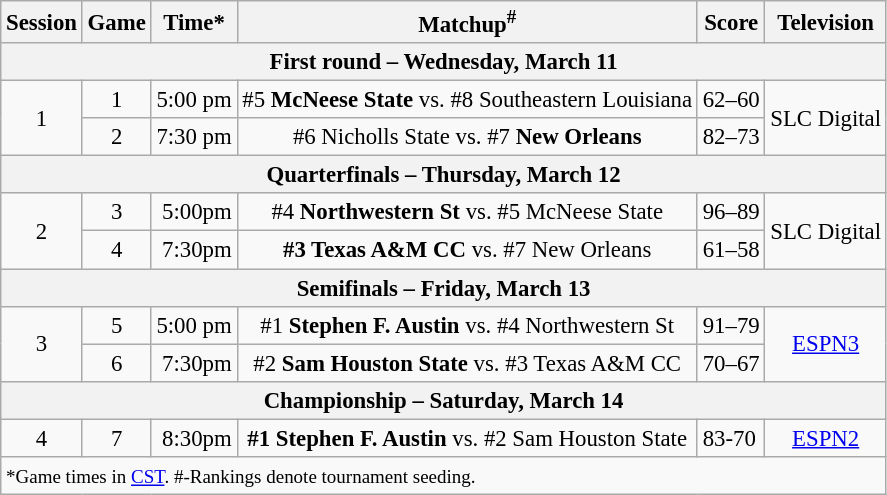<table class="wikitable" style="font-size: 95%">
<tr>
<th>Session</th>
<th>Game</th>
<th>Time*</th>
<th>Matchup<sup>#</sup></th>
<th>Score</th>
<th>Television</th>
</tr>
<tr>
<th colspan=6>First round – Wednesday, March 11</th>
</tr>
<tr>
<td rowspan=2 align=center>1</td>
<td align=center>1</td>
<td align=right>5:00 pm</td>
<td align=center>#5 <strong>McNeese State</strong> vs. #8 Southeastern Louisiana</td>
<td>62–60</td>
<td rowspan=2 align=center>SLC Digital</td>
</tr>
<tr>
<td align=center>2</td>
<td align=right>7:30 pm</td>
<td align=center>#6 Nicholls State vs. #7 <strong>New Orleans</strong></td>
<td>82–73</td>
</tr>
<tr>
<th colspan=6>Quarterfinals – Thursday, March 12</th>
</tr>
<tr>
<td rowspan=2 align=center>2</td>
<td align=center>3</td>
<td align=right>5:00pm</td>
<td align=center>#4 <strong>Northwestern St</strong> vs. #5 McNeese State</td>
<td>96–89</td>
<td rowspan=2 align=center>SLC Digital</td>
</tr>
<tr>
<td align=center>4</td>
<td align=right>7:30pm</td>
<td align=center><strong>#3 Texas A&M CC</strong> vs. #7 New Orleans</td>
<td>61–58</td>
</tr>
<tr>
<th colspan=6>Semifinals – Friday, March 13</th>
</tr>
<tr>
<td rowspan=2 align=center>3</td>
<td align=center>5</td>
<td align=right>5:00 pm</td>
<td align=center>#1 <strong>Stephen F. Austin</strong> vs. #4 Northwestern St</td>
<td>91–79</td>
<td rowspan=2 align=center><a href='#'>ESPN3</a></td>
</tr>
<tr>
<td align=center>6</td>
<td align=right>7:30pm</td>
<td align=center>#2 <strong>Sam Houston State</strong> vs. #3 Texas A&M CC</td>
<td>70–67</td>
</tr>
<tr>
<th colspan=6>Championship – Saturday, March 14</th>
</tr>
<tr>
<td rowspan=1 align=center>4</td>
<td align=center>7</td>
<td align=right>8:30pm</td>
<td align=center><strong>#1 Stephen F. Austin</strong> vs. #2 Sam Houston State</td>
<td>83-70</td>
<td rowspan=1 align=center><a href='#'>ESPN2</a></td>
</tr>
<tr>
<td colspan=6><small>*Game times in <a href='#'>CST</a>. #-Rankings denote tournament seeding.</small></td>
</tr>
</table>
